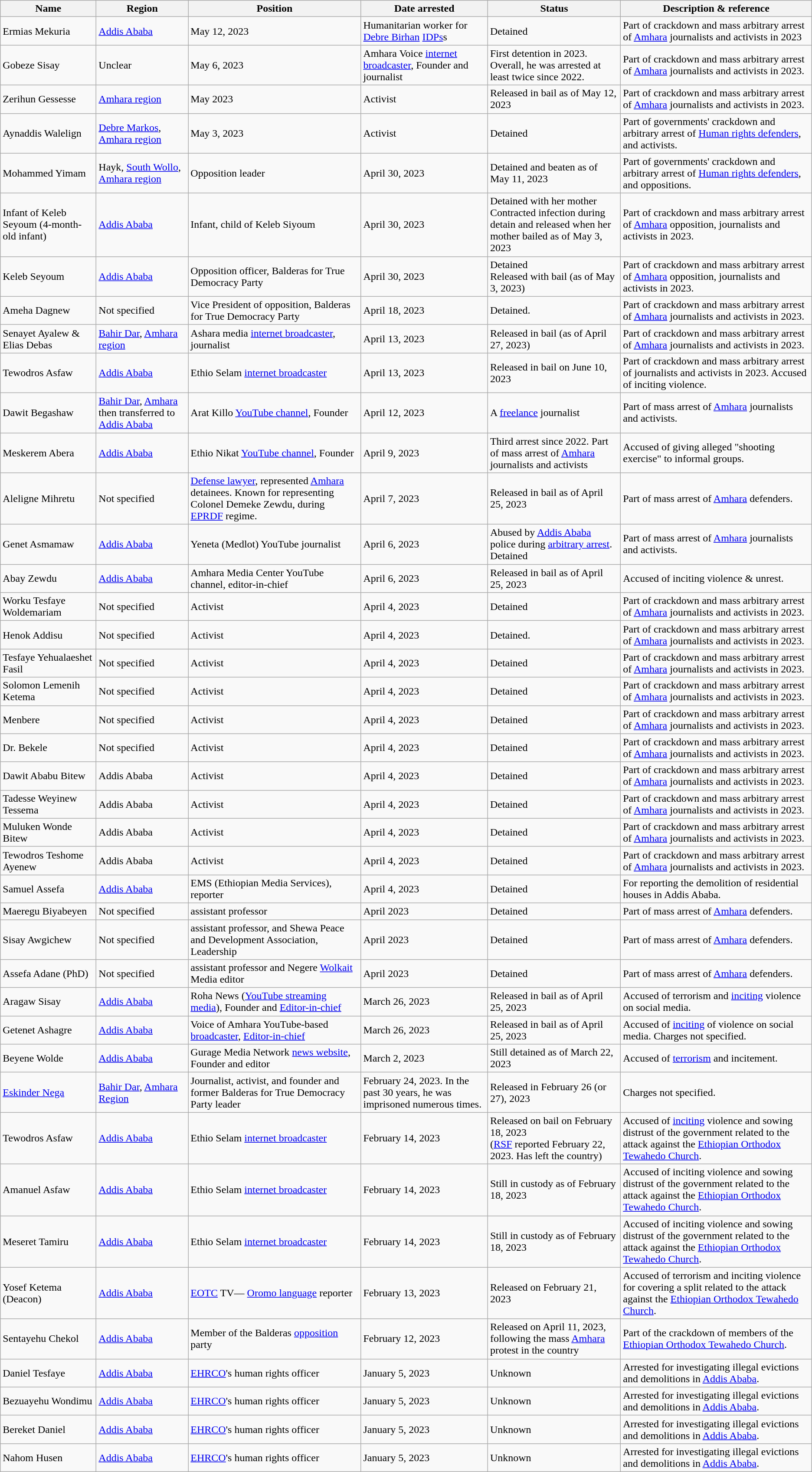<table class="wikitable sortable">
<tr>
<th scope="col">Name</th>
<th scope="col">Region</th>
<th scope="col">Position</th>
<th scope="col">Date arrested</th>
<th scope="col">Status</th>
<th scope="col" class="unsortable">Description & reference</th>
</tr>
<tr>
<td>Ermias Mekuria</td>
<td><a href='#'>Addis Ababa</a></td>
<td>May 12, 2023</td>
<td>Humanitarian worker for <a href='#'>Debre Birhan</a> <a href='#'>IDPs</a>s</td>
<td>Detained</td>
<td>Part of crackdown and mass arbitrary arrest of <a href='#'>Amhara</a> journalists and activists in 2023</td>
</tr>
<tr>
<td>Gobeze Sisay</td>
<td>Unclear</td>
<td>May 6, 2023</td>
<td>Amhara Voice <a href='#'>internet broadcaster</a>, Founder and journalist</td>
<td>First detention in 2023. Overall, he was arrested at least twice since 2022.</td>
<td>Part of crackdown and mass arbitrary arrest of <a href='#'>Amhara</a> journalists and activists in 2023.</td>
</tr>
<tr>
<td>Zerihun Gessesse</td>
<td><a href='#'>Amhara region</a></td>
<td>May 2023</td>
<td>Activist</td>
<td>Released in bail as of May 12, 2023</td>
<td>Part of crackdown and mass arbitrary arrest of <a href='#'>Amhara</a> journalists and activists in 2023.</td>
</tr>
<tr>
<td>Aynaddis Walelign</td>
<td><a href='#'>Debre Markos</a>, <a href='#'>Amhara region</a></td>
<td>May 3, 2023</td>
<td>Activist</td>
<td>Detained</td>
<td>Part of governments' crackdown and arbitrary arrest of <a href='#'>Human rights defenders</a>, and activists.</td>
</tr>
<tr>
<td>Mohammed Yimam</td>
<td>Hayk, <a href='#'>South Wollo</a>, <a href='#'>Amhara region</a></td>
<td>Opposition leader</td>
<td>April 30, 2023</td>
<td>Detained and beaten as of May 11, 2023</td>
<td>Part of governments' crackdown and arbitrary arrest of <a href='#'>Human rights defenders</a>, and oppositions.</td>
</tr>
<tr>
<td>Infant of Keleb Seyoum (4-month-old infant)</td>
<td><a href='#'>Addis Ababa</a></td>
<td>Infant, child of Keleb Siyoum</td>
<td>April 30, 2023</td>
<td>Detained with her mother<br>Contracted infection during detain and released when her mother bailed as of May 3, 2023</td>
<td>Part of crackdown and mass arbitrary arrest of <a href='#'>Amhara</a> opposition, journalists and activists in 2023.</td>
</tr>
<tr>
<td>Keleb Seyoum</td>
<td><a href='#'>Addis Ababa</a></td>
<td>Opposition officer, Balderas for True Democracy Party</td>
<td>April 30, 2023</td>
<td>Detained<br>Released with bail (as of May 3, 2023)</td>
<td>Part of crackdown and mass arbitrary arrest of <a href='#'>Amhara</a> opposition, journalists and activists in 2023.</td>
</tr>
<tr>
<td>Ameha Dagnew</td>
<td>Not specified</td>
<td>Vice President of opposition, Balderas for True Democracy Party</td>
<td>April 18, 2023</td>
<td>Detained.</td>
<td>Part of crackdown and mass arbitrary arrest of <a href='#'>Amhara</a> journalists and activists in 2023.</td>
</tr>
<tr>
<td>Senayet Ayalew & Elias Debas</td>
<td><a href='#'>Bahir Dar</a>, <a href='#'>Amhara region</a></td>
<td>Ashara media <a href='#'>internet broadcaster</a>, journalist</td>
<td>April 13, 2023</td>
<td>Released in bail (as of April 27, 2023)</td>
<td>Part of crackdown and mass arbitrary arrest of <a href='#'>Amhara</a> journalists and activists in 2023.</td>
</tr>
<tr>
<td>Tewodros Asfaw</td>
<td><a href='#'>Addis Ababa</a></td>
<td>Ethio Selam <a href='#'>internet broadcaster</a></td>
<td>April 13, 2023 </td>
<td>Released in bail on June 10, 2023</td>
<td>Part of crackdown and mass arbitrary arrest of journalists and activists in 2023. Accused of inciting violence.</td>
</tr>
<tr>
<td>Dawit Begashaw</td>
<td><a href='#'>Bahir Dar</a>, <a href='#'>Amhara</a> then transferred to <a href='#'>Addis Ababa</a></td>
<td>Arat Killo <a href='#'>YouTube channel</a>, Founder</td>
<td>April 12, 2023</td>
<td>A <a href='#'>freelance</a> journalist</td>
<td>Part of mass arrest of <a href='#'>Amhara</a> journalists and activists.</td>
</tr>
<tr>
<td>Meskerem Abera</td>
<td><a href='#'>Addis Ababa</a></td>
<td>Ethio Nikat <a href='#'>YouTube channel</a>, Founder</td>
<td>April 9, 2023</td>
<td>Third arrest since 2022. Part of mass arrest of <a href='#'>Amhara</a> journalists and activists</td>
<td>Accused of giving alleged "shooting exercise" to informal groups.</td>
</tr>
<tr>
<td>Aleligne Mihretu</td>
<td>Not specified</td>
<td><a href='#'>Defense lawyer</a>, represented <a href='#'>Amhara</a> detainees. Known for representing Colonel Demeke Zewdu, during <a href='#'>EPRDF</a> regime.</td>
<td>April 7, 2023</td>
<td>Released in bail as of April 25, 2023</td>
<td>Part of mass arrest of <a href='#'>Amhara</a> defenders.</td>
</tr>
<tr>
<td>Genet Asmamaw</td>
<td><a href='#'>Addis Ababa</a></td>
<td>Yeneta (Medlot) YouTube journalist</td>
<td>April 6, 2023</td>
<td>Abused by <a href='#'>Addis Ababa</a> police during <a href='#'>arbitrary arrest</a>. Detained</td>
<td>Part of mass arrest of <a href='#'>Amhara</a> journalists and activists.</td>
</tr>
<tr>
<td>Abay Zewdu</td>
<td><a href='#'>Addis Ababa</a></td>
<td>Amhara Media Center YouTube channel, editor-in-chief</td>
<td>April 6, 2023</td>
<td>Released in bail as of April 25, 2023</td>
<td>Accused of inciting violence & unrest.</td>
</tr>
<tr>
<td>Worku Tesfaye Woldemariam</td>
<td>Not specified</td>
<td>Activist</td>
<td>April 4, 2023</td>
<td>Detained</td>
<td>Part of crackdown and mass arbitrary arrest of <a href='#'>Amhara</a> journalists and activists in 2023.</td>
</tr>
<tr>
<td>Henok Addisu</td>
<td>Not specified</td>
<td>Activist</td>
<td>April 4, 2023</td>
<td>Detained.</td>
<td>Part of crackdown and mass arbitrary arrest of <a href='#'>Amhara</a> journalists and activists in 2023.</td>
</tr>
<tr>
<td>Tesfaye Yehualaeshet Fasil</td>
<td>Not specified</td>
<td>Activist</td>
<td>April 4, 2023</td>
<td>Detained</td>
<td>Part of crackdown and mass arbitrary arrest of <a href='#'>Amhara</a> journalists and activists in 2023.</td>
</tr>
<tr>
<td>Solomon Lemenih Ketema</td>
<td>Not specified</td>
<td>Activist</td>
<td>April 4, 2023</td>
<td>Detained</td>
<td>Part of crackdown and mass arbitrary arrest of <a href='#'>Amhara</a> journalists and activists in 2023.</td>
</tr>
<tr>
<td>Menbere</td>
<td>Not specified</td>
<td>Activist</td>
<td>April 4, 2023</td>
<td>Detained</td>
<td>Part of crackdown and mass arbitrary arrest of <a href='#'>Amhara</a> journalists and activists in 2023.</td>
</tr>
<tr>
<td>Dr. Bekele</td>
<td>Not specified</td>
<td>Activist</td>
<td>April 4, 2023</td>
<td>Detained</td>
<td>Part of crackdown and mass arbitrary arrest of <a href='#'>Amhara</a> journalists and activists in 2023.</td>
</tr>
<tr>
<td>Dawit Ababu Bitew</td>
<td>Addis Ababa</td>
<td>Activist</td>
<td>April 4, 2023</td>
<td>Detained</td>
<td>Part of crackdown and mass arbitrary arrest of <a href='#'>Amhara</a> journalists and activists in 2023.</td>
</tr>
<tr>
<td>Tadesse Weyinew Tessema</td>
<td>Addis Ababa</td>
<td>Activist</td>
<td>April 4, 2023</td>
<td>Detained</td>
<td>Part of crackdown and mass arbitrary arrest of <a href='#'>Amhara</a> journalists and activists in 2023.</td>
</tr>
<tr>
<td>Muluken Wonde Bitew</td>
<td>Addis Ababa</td>
<td>Activist</td>
<td>April 4, 2023</td>
<td>Detained</td>
<td>Part of crackdown and mass arbitrary arrest of <a href='#'>Amhara</a> journalists and activists in 2023.</td>
</tr>
<tr>
<td>Tewodros Teshome Ayenew</td>
<td>Addis Ababa</td>
<td>Activist</td>
<td>April 4, 2023</td>
<td>Detained</td>
<td>Part of crackdown and mass arbitrary arrest of <a href='#'>Amhara</a> journalists and activists in 2023.</td>
</tr>
<tr>
<td>Samuel Assefa</td>
<td><a href='#'>Addis Ababa</a></td>
<td>EMS (Ethiopian Media Services), reporter</td>
<td>April 4, 2023</td>
<td>Detained</td>
<td>For reporting the demolition of residential houses in Addis Ababa.</td>
</tr>
<tr>
<td>Maeregu Biyabeyen</td>
<td>Not specified</td>
<td>assistant professor</td>
<td>April 2023</td>
<td>Detained</td>
<td>Part of mass arrest of <a href='#'>Amhara</a> defenders.</td>
</tr>
<tr>
<td>Sisay Awgichew</td>
<td>Not specified</td>
<td>assistant professor, and Shewa Peace and Development Association, Leadership</td>
<td>April 2023</td>
<td>Detained</td>
<td>Part of mass arrest of <a href='#'>Amhara</a> defenders.</td>
</tr>
<tr>
<td>Assefa Adane (PhD)</td>
<td>Not specified</td>
<td>assistant professor and Negere <a href='#'>Wolkait</a> Media editor</td>
<td>April 2023</td>
<td>Detained</td>
<td>Part of mass arrest of <a href='#'>Amhara</a> defenders.</td>
</tr>
<tr>
<td>Aragaw Sisay</td>
<td><a href='#'>Addis Ababa</a></td>
<td>Roha News (<a href='#'>YouTube streaming media</a>), Founder and <a href='#'>Editor-in-chief</a></td>
<td>March 26, 2023</td>
<td>Released in bail as of April 25, 2023</td>
<td>Accused of terrorism and <a href='#'>inciting</a> violence on social media.</td>
</tr>
<tr>
<td>Getenet Ashagre</td>
<td><a href='#'>Addis Ababa</a></td>
<td>Voice of Amhara YouTube-based <a href='#'>broadcaster</a>, <a href='#'>Editor-in-chief</a></td>
<td>March 26, 2023</td>
<td>Released in bail as of April 25, 2023</td>
<td>Accused of <a href='#'>inciting</a> of violence on social media. Charges not specified.</td>
</tr>
<tr>
<td>Beyene Wolde</td>
<td><a href='#'>Addis Ababa</a></td>
<td>Gurage Media Network <a href='#'>news website</a>, Founder and editor</td>
<td>March 2, 2023</td>
<td>Still detained as of March 22, 2023</td>
<td>Accused of <a href='#'>terrorism</a> and incitement.</td>
</tr>
<tr>
<td><a href='#'>Eskinder Nega</a></td>
<td><a href='#'>Bahir Dar</a>, <a href='#'>Amhara Region</a></td>
<td>Journalist, activist, and founder and former Balderas for True Democracy Party leader</td>
<td>February 24, 2023. In the past 30 years, he was imprisoned numerous times.</td>
<td>Released in February 26 (or 27), 2023</td>
<td>Charges not specified.</td>
</tr>
<tr>
<td>Tewodros Asfaw</td>
<td><a href='#'>Addis Ababa</a></td>
<td>Ethio Selam <a href='#'>internet broadcaster</a></td>
<td>February 14, 2023 </td>
<td>Released on bail on February 18, 2023<br> (<a href='#'>RSF</a> reported February 22, 2023. Has left the country)</td>
<td>Accused of <a href='#'>inciting</a> violence and sowing distrust of the government related to the attack against the <a href='#'>Ethiopian Orthodox Tewahedo Church</a>.</td>
</tr>
<tr>
<td>Amanuel Asfaw</td>
<td><a href='#'>Addis Ababa</a></td>
<td>Ethio Selam <a href='#'>internet broadcaster</a></td>
<td>February 14, 2023</td>
<td>Still in custody as of February 18, 2023</td>
<td>Accused of inciting violence and sowing distrust of the government related to the attack against the <a href='#'>Ethiopian Orthodox Tewahedo Church</a>.</td>
</tr>
<tr>
<td>Meseret Tamiru</td>
<td><a href='#'>Addis Ababa</a></td>
<td>Ethio Selam <a href='#'>internet broadcaster</a></td>
<td>February 14, 2023</td>
<td>Still in custody as of February 18, 2023</td>
<td>Accused of inciting violence and sowing distrust of the government related to the attack against the <a href='#'>Ethiopian Orthodox Tewahedo Church</a>.</td>
</tr>
<tr>
<td>Yosef Ketema (Deacon)</td>
<td><a href='#'>Addis Ababa</a></td>
<td><a href='#'>EOTC</a> TV— <a href='#'>Oromo language</a> reporter</td>
<td>February 13, 2023</td>
<td>Released on February 21, 2023</td>
<td>Accused of terrorism and inciting violence for covering a split related to the attack against the <a href='#'>Ethiopian Orthodox Tewahedo Church</a>.</td>
</tr>
<tr>
<td>Sentayehu Chekol</td>
<td><a href='#'>Addis Ababa</a></td>
<td>Member of the Balderas <a href='#'>opposition</a> party</td>
<td>February 12, 2023</td>
<td>Released on April 11, 2023, following the mass <a href='#'>Amhara</a> protest in the country</td>
<td>Part of the crackdown of members of the <a href='#'>Ethiopian Orthodox Tewahedo Church</a>.</td>
</tr>
<tr>
<td>Daniel Tesfaye</td>
<td><a href='#'>Addis Ababa</a></td>
<td><a href='#'>EHRCO</a>'s human rights officer</td>
<td>January 5, 2023</td>
<td>Unknown</td>
<td>Arrested for investigating illegal evictions and demolitions in <a href='#'>Addis Ababa</a>.</td>
</tr>
<tr>
<td>Bezuayehu Wondimu</td>
<td><a href='#'>Addis Ababa</a></td>
<td><a href='#'>EHRCO</a>'s human rights officer</td>
<td>January 5, 2023</td>
<td>Unknown</td>
<td>Arrested for investigating illegal evictions and demolitions in <a href='#'>Addis Ababa</a>.</td>
</tr>
<tr>
<td>Bereket Daniel</td>
<td><a href='#'>Addis Ababa</a></td>
<td><a href='#'>EHRCO</a>'s human rights officer</td>
<td>January 5, 2023</td>
<td>Unknown</td>
<td>Arrested for investigating illegal evictions and demolitions in <a href='#'>Addis Ababa</a>.</td>
</tr>
<tr>
<td>Nahom Husen</td>
<td><a href='#'>Addis Ababa</a></td>
<td><a href='#'>EHRCO</a>'s human rights officer</td>
<td>January 5, 2023</td>
<td>Unknown</td>
<td>Arrested for investigating illegal evictions and demolitions in <a href='#'>Addis Ababa</a>.</td>
</tr>
</table>
